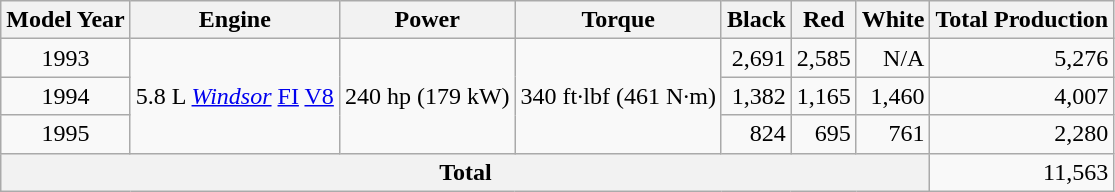<table class=wikitable>
<tr>
<th>Model Year</th>
<th>Engine</th>
<th>Power</th>
<th>Torque</th>
<th>Black</th>
<th>Red</th>
<th>White</th>
<th>Total Production</th>
</tr>
<tr align=center>
<td>1993</td>
<td rowspan=3>5.8 L <em><a href='#'>Windsor</a></em> <a href='#'>FI</a> <a href='#'>V8</a></td>
<td rowspan=3>240 hp (179 kW)</td>
<td rowspan=3>340 ft·lbf (461 N·m)</td>
<td align=right>2,691</td>
<td align=right>2,585</td>
<td align=right>N/A</td>
<td align=right>5,276</td>
</tr>
<tr align=center>
<td>1994</td>
<td align=right>1,382</td>
<td align=right>1,165</td>
<td align=right>1,460</td>
<td align=right>4,007</td>
</tr>
<tr align=center>
<td>1995</td>
<td align=right>824</td>
<td align=right>695</td>
<td align=right>761</td>
<td align=right>2,280</td>
</tr>
<tr align=right>
<th colspan=7>Total</th>
<td>11,563</td>
</tr>
</table>
